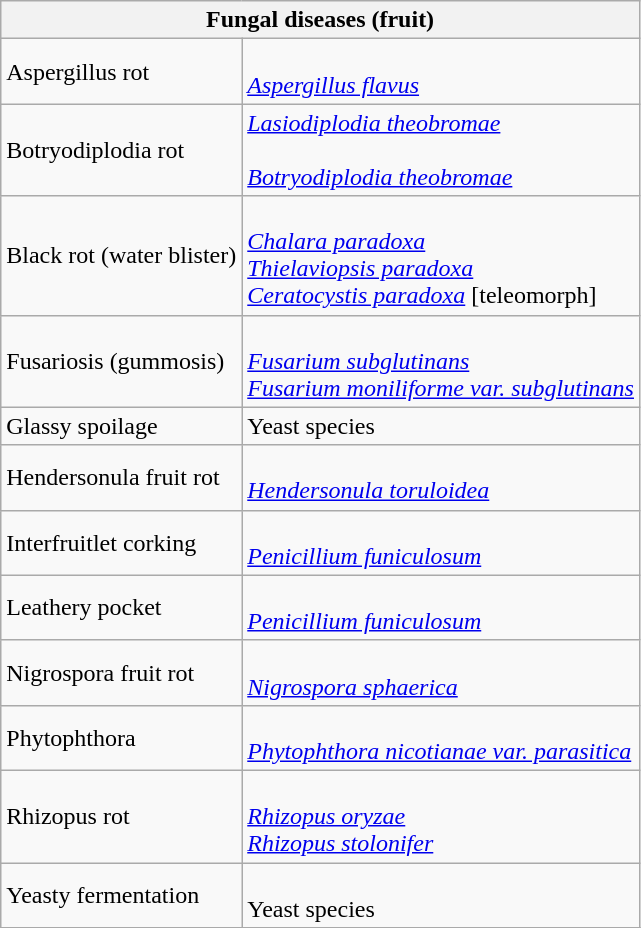<table class="wikitable" style="clear">
<tr>
<th colspan=2><strong>Fungal diseases (fruit)</strong><br></th>
</tr>
<tr>
<td>Aspergillus rot</td>
<td><br><em><a href='#'>Aspergillus flavus</a></em></td>
</tr>
<tr>
<td>Botryodiplodia rot</td>
<td><em><a href='#'>Lasiodiplodia theobromae</a></em> <br><br> <em><a href='#'>Botryodiplodia theobromae</a></em></td>
</tr>
<tr>
<td>Black rot (water blister)</td>
<td><br><em><a href='#'>Chalara paradoxa</a></em> <br>
 <em><a href='#'>Thielaviopsis paradoxa</a></em><br>
<em><a href='#'>Ceratocystis paradoxa</a></em>  [teleomorph]</td>
</tr>
<tr>
<td>Fusariosis (gummosis)</td>
<td><br><em><a href='#'>Fusarium subglutinans</a></em> <br>
 <em><a href='#'>Fusarium moniliforme var. subglutinans</a></em></td>
</tr>
<tr>
<td>Glassy spoilage</td>
<td>Yeast species</td>
</tr>
<tr>
<td>Hendersonula fruit rot</td>
<td><br><em><a href='#'>Hendersonula toruloidea</a></em></td>
</tr>
<tr>
<td>Interfruitlet corking</td>
<td><br><em><a href='#'>Penicillium funiculosum</a></em></td>
</tr>
<tr>
<td>Leathery pocket</td>
<td><br><em><a href='#'>Penicillium funiculosum</a></em></td>
</tr>
<tr>
<td>Nigrospora fruit rot</td>
<td><br><em><a href='#'>Nigrospora sphaerica</a></em></td>
</tr>
<tr>
<td>Phytophthora</td>
<td><br><em><a href='#'>Phytophthora nicotianae var. parasitica</a></em></td>
</tr>
<tr>
<td>Rhizopus rot</td>
<td><br><em><a href='#'>Rhizopus oryzae</a></em><br>
<em><a href='#'>Rhizopus stolonifer</a></em></td>
</tr>
<tr>
<td>Yeasty fermentation</td>
<td><br>Yeast species</td>
</tr>
<tr>
</tr>
</table>
